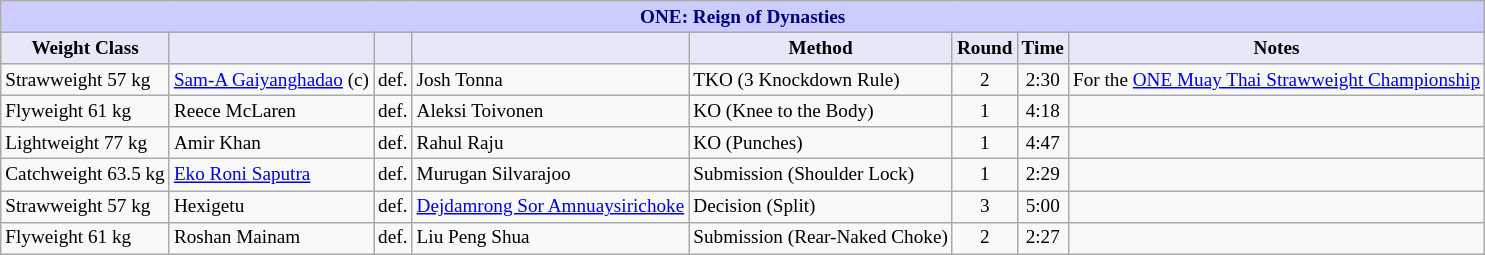<table class="wikitable" style="font-size: 80%;">
<tr>
<th colspan="8" style="background-color: #ccf; color: #000080; text-align: center;"><strong>ONE: Reign of Dynasties</strong></th>
</tr>
<tr>
<th colspan="1" style="background-color: #E6E8FA; color: #000000; text-align: center;">Weight Class</th>
<th colspan="1" style="background-color: #E6E8FA; color: #000000; text-align: center;"></th>
<th colspan="1" style="background-color: #E6E8FA; color: #000000; text-align: center;"></th>
<th colspan="1" style="background-color: #E6E8FA; color: #000000; text-align: center;"></th>
<th colspan="1" style="background-color: #E6E8FA; color: #000000; text-align: center;">Method</th>
<th colspan="1" style="background-color: #E6E8FA; color: #000000; text-align: center;">Round</th>
<th colspan="1" style="background-color: #E6E8FA; color: #000000; text-align: center;">Time</th>
<th colspan="1" style="background-color: #E6E8FA; color: #000000; text-align: center;">Notes</th>
</tr>
<tr>
<td>Strawweight 57 kg</td>
<td> <a href='#'>Sam-A Gaiyanghadao</a> (c)</td>
<td>def.</td>
<td> Josh Tonna</td>
<td>TKO (3 Knockdown Rule)</td>
<td align=center>2</td>
<td align=center>2:30</td>
<td>For the <a href='#'>ONE Muay Thai Strawweight Championship</a></td>
</tr>
<tr>
<td>Flyweight 61 kg</td>
<td> Reece McLaren</td>
<td>def.</td>
<td> Aleksi Toivonen</td>
<td>KO (Knee to the Body)</td>
<td align=center>1</td>
<td align=center>4:18</td>
<td></td>
</tr>
<tr>
<td>Lightweight 77 kg</td>
<td> Amir Khan</td>
<td>def.</td>
<td> Rahul Raju</td>
<td>KO (Punches)</td>
<td align=center>1</td>
<td align=center>4:47</td>
<td></td>
</tr>
<tr>
<td>Catchweight 63.5 kg</td>
<td> <a href='#'>Eko Roni Saputra</a></td>
<td>def.</td>
<td> Murugan Silvarajoo</td>
<td>Submission (Shoulder Lock)</td>
<td align=center>1</td>
<td align=center>2:29</td>
<td></td>
</tr>
<tr>
<td>Strawweight 57 kg</td>
<td> Hexigetu</td>
<td>def.</td>
<td> <a href='#'>Dejdamrong Sor Amnuaysirichoke</a></td>
<td>Decision (Split)</td>
<td align=center>3</td>
<td align=center>5:00</td>
<td></td>
</tr>
<tr>
<td>Flyweight 61 kg</td>
<td> Roshan Mainam</td>
<td>def.</td>
<td> Liu Peng Shua</td>
<td>Submission (Rear-Naked Choke)</td>
<td align=center>2</td>
<td align=center>2:27</td>
<td></td>
</tr>
</table>
